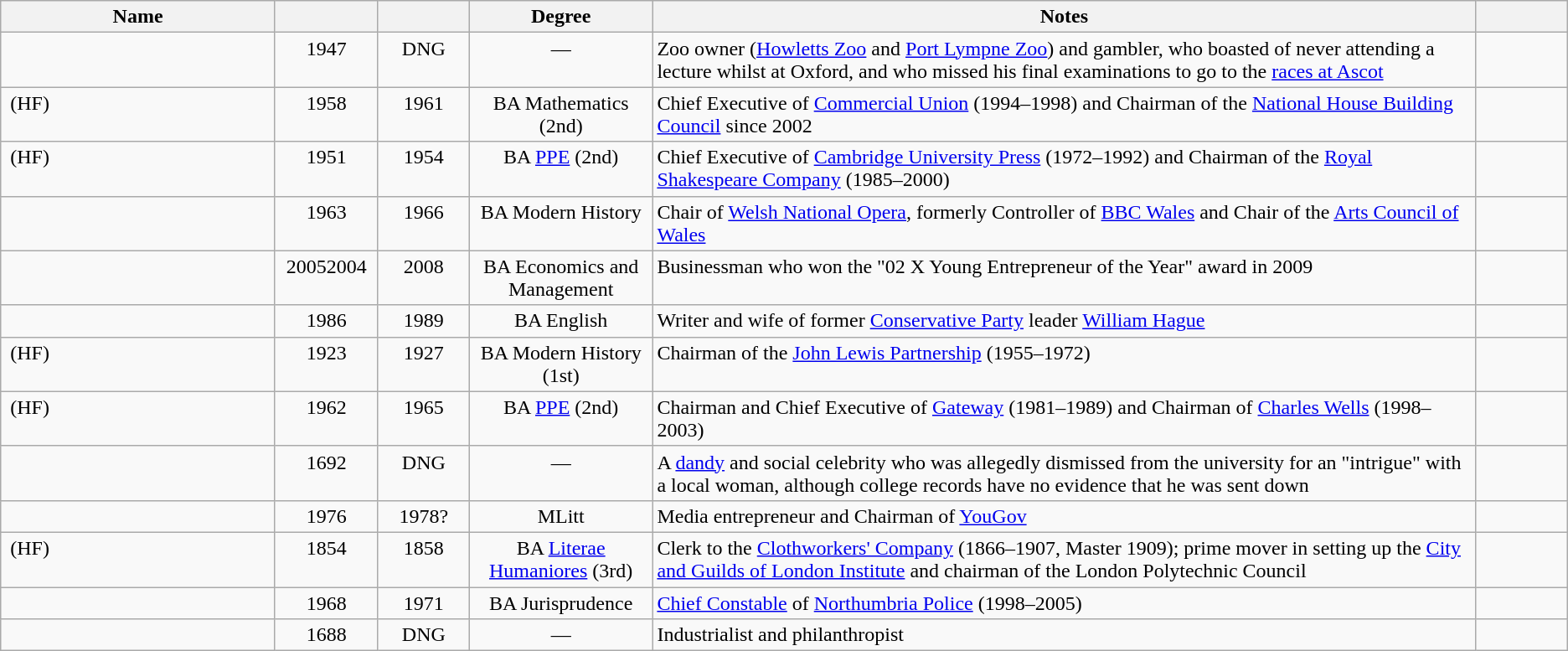<table class="wikitable sortable">
<tr>
<th width="15%">Name</th>
<th width="5%"></th>
<th width="5%"></th>
<th width="10%" class="unsortable">Degree</th>
<th width="45%" class="unsortable">Notes</th>
<th width="5%" class="unsortable"></th>
</tr>
<tr valign="top">
<td></td>
<td align="center">1947</td>
<td align="center">DNG</td>
<td align="center">—</td>
<td>Zoo owner (<a href='#'>Howletts Zoo</a> and <a href='#'>Port Lympne Zoo</a>) and gambler, who boasted of never attending a lecture whilst at Oxford, and who missed his final examinations to go to the <a href='#'>races at Ascot</a></td>
<td align="center"></td>
</tr>
<tr valign="top">
<td> (HF)</td>
<td align="center">1958</td>
<td align="center">1961</td>
<td align="center">BA Mathematics (2nd)</td>
<td>Chief Executive of <a href='#'>Commercial Union</a> (1994–1998) and Chairman of the <a href='#'>National House Building Council</a> since 2002</td>
<td align="center"></td>
</tr>
<tr valign="top">
<td> (HF)</td>
<td align="center">1951</td>
<td align="center">1954</td>
<td align="center">BA <a href='#'>PPE</a> (2nd)</td>
<td>Chief Executive of <a href='#'>Cambridge University Press</a> (1972–1992) and Chairman of the <a href='#'>Royal Shakespeare Company</a> (1985–2000)</td>
<td align="center"></td>
</tr>
<tr valign="top">
<td></td>
<td align="center">1963</td>
<td align="center">1966</td>
<td align="center">BA Modern History</td>
<td>Chair of <a href='#'>Welsh National Opera</a>, formerly Controller of <a href='#'>BBC Wales</a> and Chair of the <a href='#'>Arts Council of Wales</a></td>
<td align="center"></td>
</tr>
<tr valign="top">
<td></td>
<td align="center"><span>2005</span>2004</td>
<td align="center">2008</td>
<td align="center">BA Economics and Management</td>
<td>Businessman who won the "02 X Young Entrepreneur of the Year" award in 2009</td>
<td align="center"></td>
</tr>
<tr valign="top">
<td></td>
<td align="center">1986</td>
<td align="center">1989</td>
<td align="center">BA English</td>
<td>Writer and wife of former <a href='#'>Conservative Party</a> leader <a href='#'>William Hague</a></td>
<td align="center"></td>
</tr>
<tr valign="top">
<td> (HF)</td>
<td align="center">1923</td>
<td align="center">1927</td>
<td align="center">BA Modern History (1st)</td>
<td>Chairman of the <a href='#'>John Lewis Partnership</a> (1955–1972)</td>
<td align="center"></td>
</tr>
<tr valign="top">
<td> (HF)</td>
<td align="center">1962</td>
<td align="center">1965</td>
<td align="center">BA <a href='#'>PPE</a> (2nd)</td>
<td>Chairman and Chief Executive of <a href='#'>Gateway</a> (1981–1989) and Chairman of <a href='#'>Charles Wells</a> (1998–2003)</td>
<td align="center"></td>
</tr>
<tr valign="top">
<td></td>
<td align="center">1692</td>
<td align="center">DNG</td>
<td align="center">—</td>
<td>A <a href='#'>dandy</a> and social celebrity who was allegedly dismissed from the university for an "intrigue" with a local woman, although college records have no evidence that he was sent down</td>
<td align="center"></td>
</tr>
<tr valign="top">
<td></td>
<td align="center">1976</td>
<td align="center"><span>1978</span>?</td>
<td align="center">MLitt</td>
<td>Media entrepreneur and Chairman of <a href='#'>YouGov</a></td>
<td align="center"></td>
</tr>
<tr valign="top">
<td> (HF)</td>
<td align="center">1854</td>
<td align="center">1858</td>
<td align="center">BA <a href='#'>Literae Humaniores</a> (3rd)</td>
<td>Clerk to the <a href='#'>Clothworkers' Company</a> (1866–1907, Master 1909); prime mover in setting up the <a href='#'>City and Guilds of London Institute</a> and chairman of the London Polytechnic Council</td>
<td align="center"></td>
</tr>
<tr valign="top">
<td></td>
<td align="center">1968</td>
<td align="center">1971</td>
<td align="center">BA Jurisprudence</td>
<td><a href='#'>Chief Constable</a> of <a href='#'>Northumbria Police</a> (1998–2005)</td>
<td align="center"></td>
</tr>
<tr valign="top">
<td></td>
<td align="center">1688</td>
<td align="center">DNG</td>
<td align="center">—</td>
<td>Industrialist and philanthropist</td>
<td align="center"></td>
</tr>
</table>
